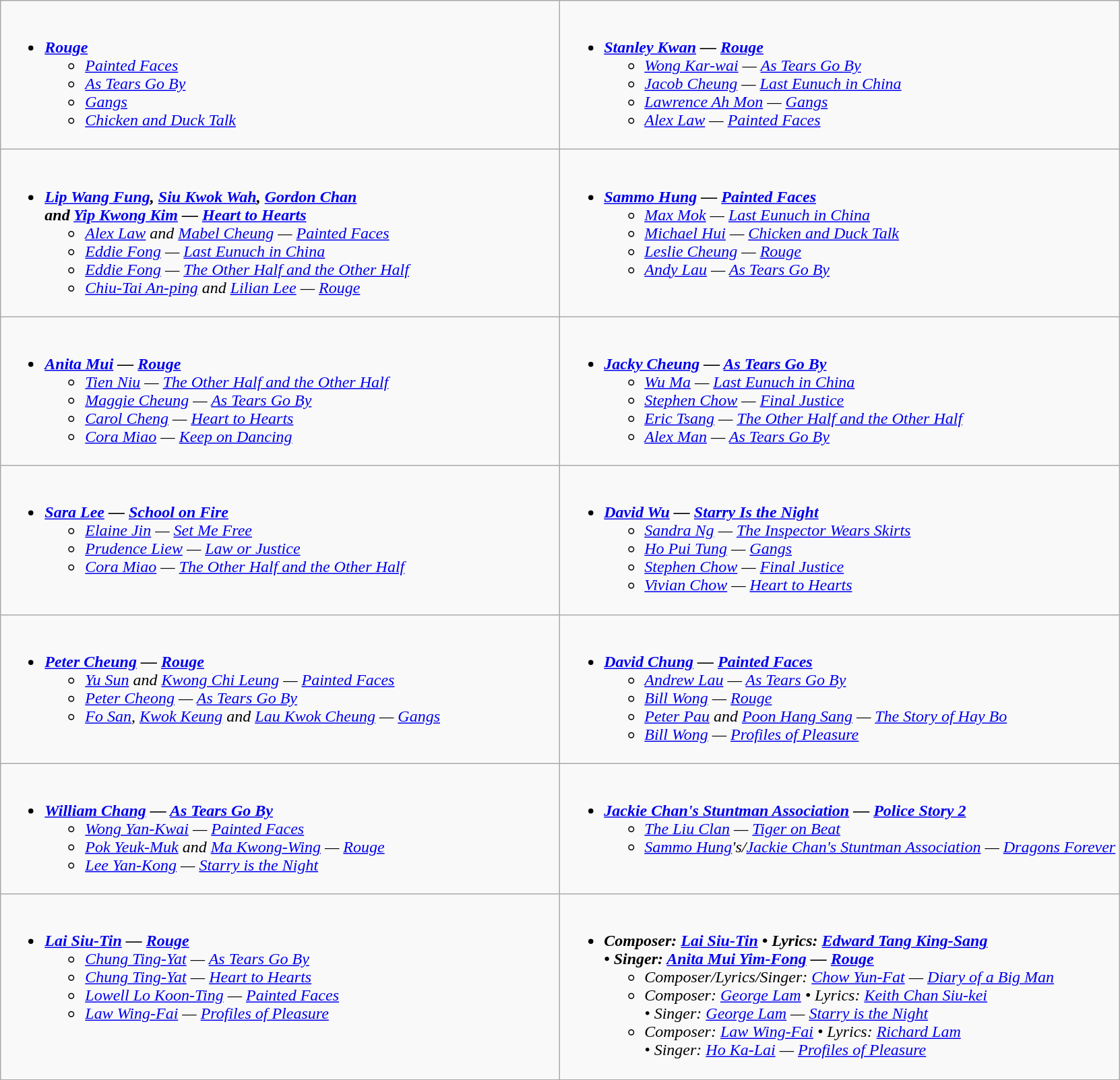<table class=wikitable>
<tr>
<td valign="top" width="50%"><br><ul><li><strong><em><a href='#'>Rouge</a></em></strong><ul><li><em><a href='#'>Painted Faces</a></em></li><li><em><a href='#'>As Tears Go By</a></em></li><li><em><a href='#'>Gangs</a></em></li><li><em><a href='#'>Chicken and Duck Talk</a></em></li></ul></li></ul></td>
<td valign="top" width="50%"><br><ul><li><strong><em><a href='#'>Stanley Kwan</a> — <a href='#'>Rouge</a></em></strong><ul><li><em><a href='#'>Wong Kar-wai</a> — <a href='#'>As Tears Go By</a></em></li><li><em><a href='#'>Jacob Cheung</a> — <a href='#'>Last Eunuch in China</a></em></li><li><em><a href='#'>Lawrence Ah Mon</a> — <a href='#'>Gangs</a></em></li><li><em><a href='#'>Alex Law</a> — <a href='#'>Painted Faces</a></em></li></ul></li></ul></td>
</tr>
<tr>
<td valign="top" width="50%"><br><ul><li><strong><em><a href='#'>Lip Wang Fung</a>, <a href='#'>Siu Kwok Wah</a>, <a href='#'>Gordon Chan</a><br> and <a href='#'>Yip Kwong Kim</a> — <a href='#'>Heart to Hearts</a></em></strong><ul><li><em><a href='#'>Alex Law</a> and <a href='#'>Mabel Cheung</a> — <a href='#'>Painted Faces</a></em></li><li><em><a href='#'>Eddie Fong</a> — <a href='#'>Last Eunuch in China</a></em></li><li><em><a href='#'>Eddie Fong</a> — <a href='#'>The Other Half and the Other Half</a></em></li><li><em><a href='#'>Chiu-Tai An-ping</a> and <a href='#'>Lilian Lee</a> — <a href='#'>Rouge</a></em></li></ul></li></ul></td>
<td valign="top" width="50%"><br><ul><li><strong><em><a href='#'>Sammo Hung</a> — <a href='#'>Painted Faces</a></em></strong><ul><li><em><a href='#'>Max Mok</a> — <a href='#'>Last Eunuch in China</a></em></li><li><em><a href='#'>Michael Hui</a> — <a href='#'>Chicken and Duck Talk</a></em></li><li><em><a href='#'>Leslie Cheung</a> — <a href='#'>Rouge</a></em></li><li><em><a href='#'>Andy Lau</a> — <a href='#'>As Tears Go By</a></em></li></ul></li></ul></td>
</tr>
<tr>
<td valign="top" width="50%"><br><ul><li><strong><em><a href='#'>Anita Mui</a> — <a href='#'>Rouge</a></em></strong><ul><li><em><a href='#'>Tien Niu</a> — <a href='#'>The Other Half and the Other Half</a></em></li><li><em><a href='#'>Maggie Cheung</a> — <a href='#'>As Tears Go By</a></em></li><li><em><a href='#'>Carol Cheng</a> — <a href='#'>Heart to Hearts</a></em></li><li><em><a href='#'>Cora Miao</a> — <a href='#'>Keep on Dancing</a></em></li></ul></li></ul></td>
<td valign="top" width="50%"><br><ul><li><strong><em><a href='#'>Jacky Cheung</a> — <a href='#'>As Tears Go By</a></em></strong><ul><li><em><a href='#'>Wu Ma</a> — <a href='#'>Last Eunuch in China</a></em></li><li><em><a href='#'>Stephen Chow</a> — <a href='#'>Final Justice</a></em></li><li><em><a href='#'>Eric Tsang</a> — <a href='#'>The Other Half and the Other Half</a></em></li><li><em><a href='#'>Alex Man</a> — <a href='#'>As Tears Go By</a></em></li></ul></li></ul></td>
</tr>
<tr>
<td valign="top" width="50%"><br><ul><li><strong><em><a href='#'>Sara Lee</a> — <a href='#'>School on Fire</a></em></strong><ul><li><em><a href='#'>Elaine Jin</a> — <a href='#'>Set Me Free</a></em></li><li><em><a href='#'>Prudence Liew</a> — <a href='#'>Law or Justice</a></em></li><li><em><a href='#'>Cora Miao</a> — <a href='#'>The Other Half and the Other Half</a></em></li></ul></li></ul></td>
<td valign="top" width="50%"><br><ul><li><strong><em><a href='#'>David Wu</a> — <a href='#'>Starry Is the Night</a></em></strong><ul><li><em><a href='#'>Sandra Ng</a> — <a href='#'>The Inspector Wears Skirts</a></em></li><li><em><a href='#'>Ho Pui Tung</a> — <a href='#'>Gangs</a></em></li><li><em><a href='#'>Stephen Chow</a> — <a href='#'>Final Justice</a></em></li><li><em><a href='#'>Vivian Chow</a> — <a href='#'>Heart to Hearts</a></em></li></ul></li></ul></td>
</tr>
<tr>
<td valign="top" width="50%"><br><ul><li><strong><em><a href='#'>Peter Cheung</a> — <a href='#'>Rouge</a></em></strong><ul><li><em><a href='#'>Yu Sun</a> and <a href='#'>Kwong Chi Leung</a> — <a href='#'>Painted Faces</a></em></li><li><em><a href='#'>Peter Cheong</a> — <a href='#'>As Tears Go By</a></em></li><li><em><a href='#'>Fo San</a>, <a href='#'>Kwok Keung</a> and <a href='#'>Lau Kwok Cheung</a> — <a href='#'>Gangs</a></em></li></ul></li></ul></td>
<td valign="top" width="50%"><br><ul><li><strong><em><a href='#'>David Chung</a> — <a href='#'>Painted Faces</a></em></strong><ul><li><em><a href='#'>Andrew Lau</a> — <a href='#'>As Tears Go By</a></em></li><li><em><a href='#'>Bill Wong</a> — <a href='#'>Rouge</a></em></li><li><em><a href='#'>Peter Pau</a> and <a href='#'>Poon Hang Sang</a> — <a href='#'>The Story of Hay Bo</a></em></li><li><em><a href='#'>Bill Wong</a> — <a href='#'>Profiles of Pleasure</a></em></li></ul></li></ul></td>
</tr>
<tr>
<td valign="top" width="50%"><br><ul><li><strong><em><a href='#'>William Chang</a> — <a href='#'>As Tears Go By</a></em></strong><ul><li><em><a href='#'>Wong Yan-Kwai</a> — <a href='#'>Painted Faces</a></em></li><li><em><a href='#'>Pok Yeuk-Muk</a> and <a href='#'>Ma Kwong-Wing</a> — <a href='#'>Rouge</a></em></li><li><em><a href='#'>Lee Yan-Kong</a> — <a href='#'>Starry is the Night</a></em></li></ul></li></ul></td>
<td valign="top" width="50%"><br><ul><li><strong><em><a href='#'>Jackie Chan's Stuntman Association</a> — <a href='#'>Police Story 2</a></em></strong><ul><li><em><a href='#'>The Liu Clan</a> — <a href='#'>Tiger on Beat</a></em></li><li><em><a href='#'>Sammo Hung</a>'s/<a href='#'>Jackie Chan's Stuntman Association</a> — <a href='#'>Dragons Forever</a></em></li></ul></li></ul></td>
</tr>
<tr>
<td valign="top" width="50%"><br><ul><li><strong><em><a href='#'>Lai Siu-Tin</a> — <a href='#'>Rouge</a></em></strong><ul><li><em><a href='#'>Chung Ting-Yat</a> — <a href='#'>As Tears Go By</a></em></li><li><em><a href='#'>Chung Ting-Yat</a> — <a href='#'>Heart to Hearts</a></em></li><li><em><a href='#'>Lowell Lo Koon-Ting</a> — <a href='#'>Painted Faces</a></em></li><li><em><a href='#'>Law Wing-Fai</a> — <a href='#'>Profiles of Pleasure</a></em></li></ul></li></ul></td>
<td valign="top" width="50%"><br><ul><li><strong><em>Composer: <a href='#'>Lai Siu-Tin</a> • Lyrics: <a href='#'>Edward Tang King-Sang</a><br> • Singer: <a href='#'>Anita Mui Yim-Fong</a> — <a href='#'>Rouge</a></em></strong><ul><li><em>Composer/Lyrics/Singer: <a href='#'>Chow Yun-Fat</a> —  <a href='#'>Diary of a Big Man</a></em></li><li><em>Composer: <a href='#'>George Lam</a> • Lyrics: <a href='#'>Keith Chan Siu-kei</a> <br>• Singer: <a href='#'>George Lam</a> —  <a href='#'>Starry is the Night</a></em></li><li><em>Composer: <a href='#'>Law Wing-Fai</a> • Lyrics: <a href='#'>Richard Lam</a> <br>• Singer: <a href='#'>Ho Ka-Lai</a> —  <a href='#'>Profiles of Pleasure</a></em></li></ul></li></ul></td>
</tr>
<tr>
</tr>
</table>
